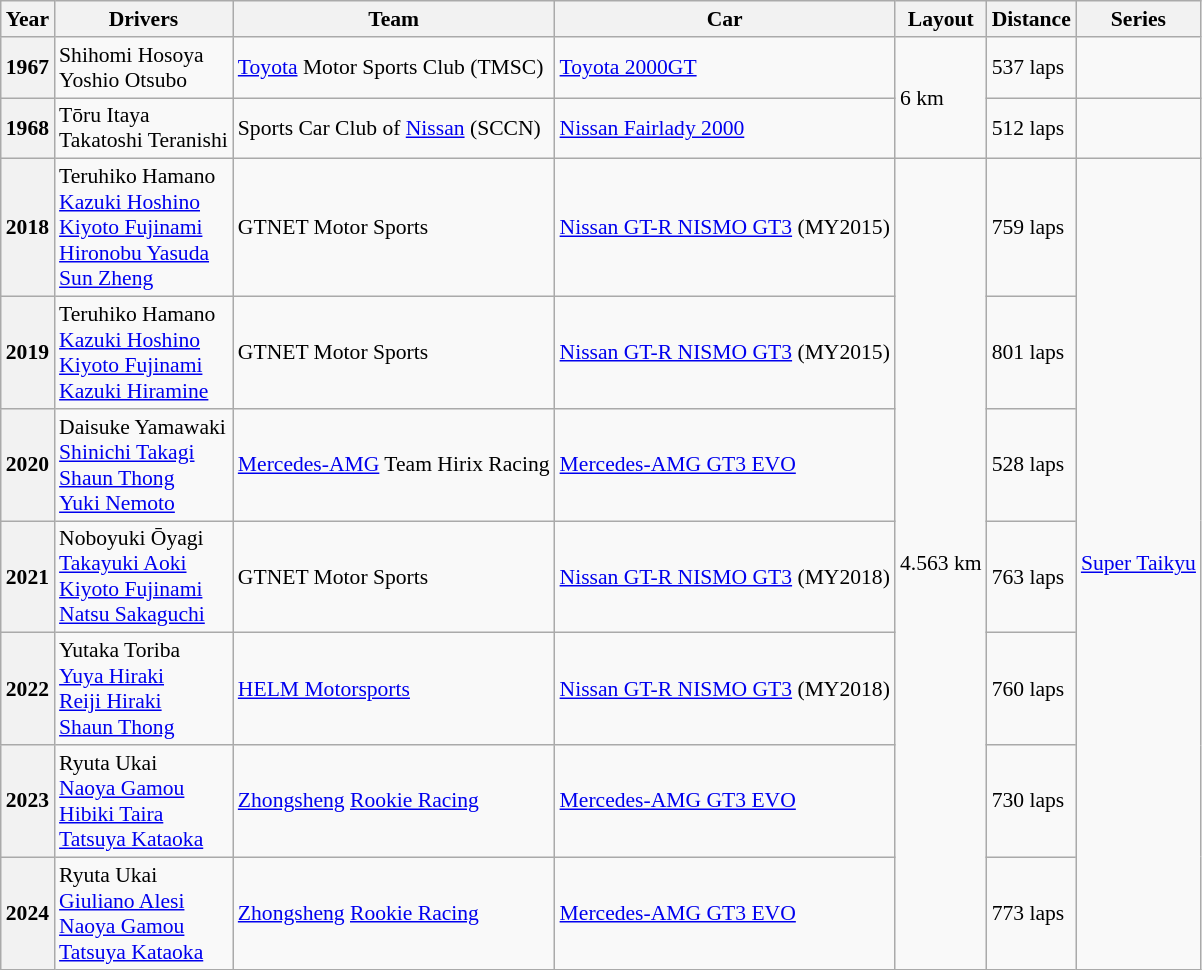<table class="wikitable" style="font-size:90%;">
<tr>
<th>Year</th>
<th>Drivers</th>
<th>Team</th>
<th>Car</th>
<th>Layout</th>
<th>Distance</th>
<th>Series</th>
</tr>
<tr>
<th>1967</th>
<td> Shihomi Hosoya<br> Yoshio Otsubo</td>
<td> <a href='#'>Toyota</a> Motor Sports Club (TMSC)</td>
<td><a href='#'>Toyota 2000GT</a></td>
<td rowspan="2">6 km</td>
<td>537 laps</td>
<td></td>
</tr>
<tr>
<th>1968</th>
<td> Tōru Itaya<br> Takatoshi Teranishi</td>
<td> Sports Car Club of <a href='#'>Nissan</a> (SCCN)</td>
<td><a href='#'>Nissan Fairlady 2000</a></td>
<td>512 laps</td>
<td></td>
</tr>
<tr>
<th>2018</th>
<td> Teruhiko Hamano<br> <a href='#'>Kazuki Hoshino</a><br> <a href='#'>Kiyoto Fujinami</a><br> <a href='#'>Hironobu Yasuda</a><br> <a href='#'>Sun Zheng</a></td>
<td> GTNET Motor Sports</td>
<td><a href='#'>Nissan GT-R NISMO GT3</a> (MY2015)</td>
<td rowspan="7">4.563 km</td>
<td>759 laps</td>
<td rowspan="7"><a href='#'>Super Taikyu</a></td>
</tr>
<tr>
<th>2019</th>
<td> Teruhiko Hamano<br> <a href='#'>Kazuki Hoshino</a><br> <a href='#'>Kiyoto Fujinami</a><br> <a href='#'>Kazuki Hiramine</a></td>
<td> GTNET Motor Sports</td>
<td><a href='#'>Nissan GT-R NISMO GT3</a> (MY2015)</td>
<td>801 laps</td>
</tr>
<tr>
<th>2020</th>
<td> Daisuke Yamawaki<br> <a href='#'>Shinichi Takagi</a><br> <a href='#'>Shaun Thong</a><br> <a href='#'>Yuki Nemoto</a></td>
<td> <a href='#'>Mercedes-AMG</a> Team Hirix Racing</td>
<td><a href='#'>Mercedes-AMG GT3 EVO</a></td>
<td>528 laps</td>
</tr>
<tr>
<th>2021</th>
<td> Noboyuki Ōyagi<br> <a href='#'>Takayuki Aoki</a><br> <a href='#'>Kiyoto Fujinami</a><br> <a href='#'>Natsu Sakaguchi</a></td>
<td> GTNET Motor Sports</td>
<td><a href='#'>Nissan GT-R NISMO GT3</a> (MY2018)</td>
<td>763 laps</td>
</tr>
<tr>
<th>2022</th>
<td> Yutaka Toriba<br> <a href='#'>Yuya Hiraki</a><br> <a href='#'>Reiji Hiraki</a><br> <a href='#'>Shaun Thong</a></td>
<td> <a href='#'>HELM Motorsports</a></td>
<td><a href='#'>Nissan GT-R NISMO GT3</a> (MY2018)</td>
<td>760 laps</td>
</tr>
<tr>
<th>2023</th>
<td> Ryuta Ukai<br> <a href='#'>Naoya Gamou</a><br> <a href='#'>Hibiki Taira</a><br> <a href='#'>Tatsuya Kataoka</a></td>
<td> <a href='#'>Zhongsheng</a> <a href='#'>Rookie Racing</a></td>
<td><a href='#'>Mercedes-AMG GT3 EVO</a></td>
<td>730 laps</td>
</tr>
<tr>
<th>2024</th>
<td> Ryuta Ukai<br> <a href='#'>Giuliano Alesi</a><br> <a href='#'>Naoya Gamou</a><br> <a href='#'>Tatsuya Kataoka</a></td>
<td> <a href='#'>Zhongsheng</a> <a href='#'>Rookie Racing</a></td>
<td><a href='#'>Mercedes-AMG GT3 EVO</a></td>
<td>773 laps</td>
</tr>
</table>
